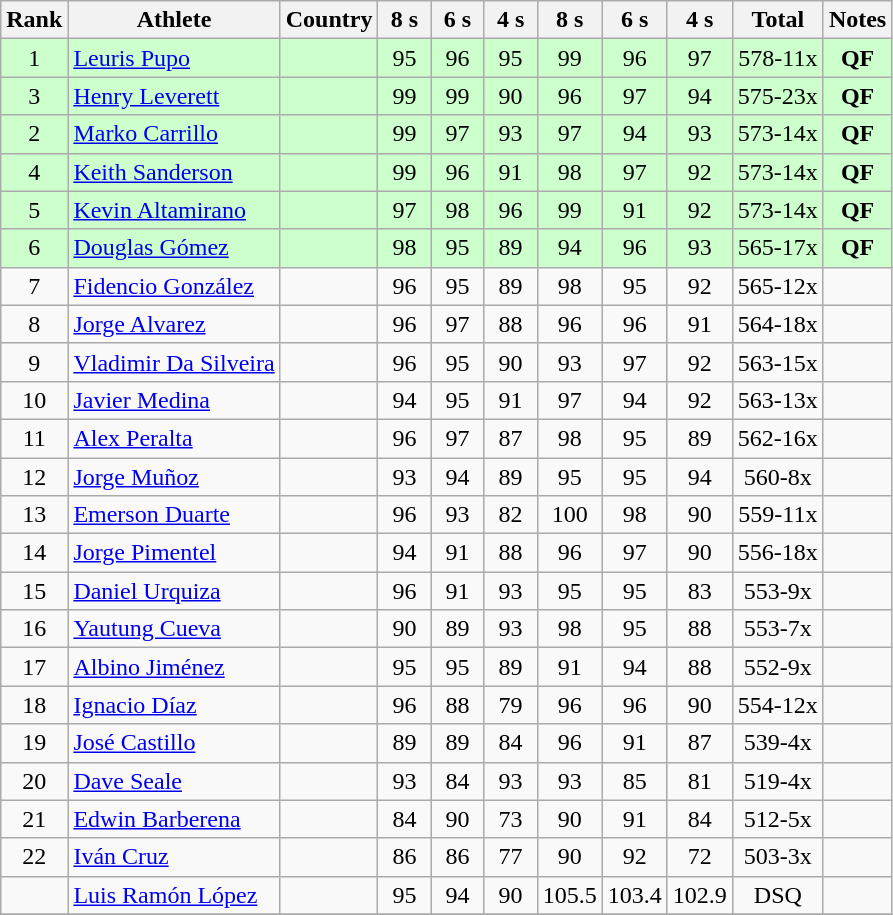<table class="wikitable sortable" style="text-align:center">
<tr>
<th>Rank</th>
<th>Athlete</th>
<th>Country</th>
<th class="sortable" style="width: 28px">8 s</th>
<th class="sortable" style="width: 28px">6 s</th>
<th class="sortable" style="width: 28px">4 s</th>
<th class="sortable" style="width: 28px">8 s</th>
<th class="sortable" style="width: 28px">6 s</th>
<th class="sortable" style="width: 28px">4 s</th>
<th>Total</th>
<th class="unsortable">Notes</th>
</tr>
<tr bgcolor=ccffcc>
<td>1</td>
<td align=left><a href='#'>Leuris Pupo</a></td>
<td align=left></td>
<td>95</td>
<td>96</td>
<td>95</td>
<td>99</td>
<td>96</td>
<td>97</td>
<td>578-11x</td>
<td><strong>QF</strong></td>
</tr>
<tr bgcolor=ccffcc>
<td>3</td>
<td align=left><a href='#'>Henry Leverett</a></td>
<td align=left></td>
<td>99</td>
<td>99</td>
<td>90</td>
<td>96</td>
<td>97</td>
<td>94</td>
<td>575-23x</td>
<td><strong>QF</strong></td>
</tr>
<tr bgcolor=ccffcc>
<td>2</td>
<td align=left><a href='#'>Marko Carrillo</a></td>
<td align=left></td>
<td>99</td>
<td>97</td>
<td>93</td>
<td>97</td>
<td>94</td>
<td>93</td>
<td>573-14x</td>
<td><strong>QF</strong></td>
</tr>
<tr bgcolor=ccffcc>
<td>4</td>
<td align=left><a href='#'>Keith Sanderson</a></td>
<td align=left></td>
<td>99</td>
<td>96</td>
<td>91</td>
<td>98</td>
<td>97</td>
<td>92</td>
<td>573-14x</td>
<td><strong>QF</strong></td>
</tr>
<tr bgcolor=ccffcc>
<td>5</td>
<td align=left><a href='#'>Kevin Altamirano</a></td>
<td align=left></td>
<td>97</td>
<td>98</td>
<td>96</td>
<td>99</td>
<td>91</td>
<td>92</td>
<td>573-14x</td>
<td><strong>QF</strong></td>
</tr>
<tr bgcolor=ccffcc>
<td>6</td>
<td align=left><a href='#'>Douglas Gómez</a></td>
<td align=left></td>
<td>98</td>
<td>95</td>
<td>89</td>
<td>94</td>
<td>96</td>
<td>93</td>
<td>565-17x</td>
<td><strong>QF</strong></td>
</tr>
<tr>
<td>7</td>
<td align=left><a href='#'>Fidencio González</a></td>
<td align=left></td>
<td>96</td>
<td>95</td>
<td>89</td>
<td>98</td>
<td>95</td>
<td>92</td>
<td>565-12x</td>
<td></td>
</tr>
<tr>
<td>8</td>
<td align=left><a href='#'>Jorge Alvarez</a></td>
<td align=left></td>
<td>96</td>
<td>97</td>
<td>88</td>
<td>96</td>
<td>96</td>
<td>91</td>
<td>564-18x</td>
<td></td>
</tr>
<tr>
<td>9</td>
<td align=left><a href='#'>Vladimir Da Silveira</a></td>
<td align=left></td>
<td>96</td>
<td>95</td>
<td>90</td>
<td>93</td>
<td>97</td>
<td>92</td>
<td>563-15x</td>
<td></td>
</tr>
<tr>
<td>10</td>
<td align=left><a href='#'>Javier Medina</a></td>
<td align=left></td>
<td>94</td>
<td>95</td>
<td>91</td>
<td>97</td>
<td>94</td>
<td>92</td>
<td>563-13x</td>
<td></td>
</tr>
<tr>
<td>11</td>
<td align=left><a href='#'>Alex Peralta</a></td>
<td align=left></td>
<td>96</td>
<td>97</td>
<td>87</td>
<td>98</td>
<td>95</td>
<td>89</td>
<td>562-16x</td>
<td></td>
</tr>
<tr>
<td>12</td>
<td align=left><a href='#'>Jorge Muñoz</a></td>
<td align=left></td>
<td>93</td>
<td>94</td>
<td>89</td>
<td>95</td>
<td>95</td>
<td>94</td>
<td>560-8x</td>
<td></td>
</tr>
<tr>
<td>13</td>
<td align=left><a href='#'>Emerson Duarte</a></td>
<td align=left></td>
<td>96</td>
<td>93</td>
<td>82</td>
<td>100</td>
<td>98</td>
<td>90</td>
<td>559-11x</td>
<td></td>
</tr>
<tr>
<td>14</td>
<td align=left><a href='#'>Jorge Pimentel</a></td>
<td align=left></td>
<td>94</td>
<td>91</td>
<td>88</td>
<td>96</td>
<td>97</td>
<td>90</td>
<td>556-18x</td>
<td></td>
</tr>
<tr>
<td>15</td>
<td align=left><a href='#'>Daniel Urquiza</a></td>
<td align=left></td>
<td>96</td>
<td>91</td>
<td>93</td>
<td>95</td>
<td>95</td>
<td>83</td>
<td>553-9x</td>
<td></td>
</tr>
<tr>
<td>16</td>
<td align=left><a href='#'>Yautung Cueva</a></td>
<td align=left></td>
<td>90</td>
<td>89</td>
<td>93</td>
<td>98</td>
<td>95</td>
<td>88</td>
<td>553-7x</td>
<td></td>
</tr>
<tr>
<td>17</td>
<td align=left><a href='#'>Albino Jiménez</a></td>
<td align=left></td>
<td>95</td>
<td>95</td>
<td>89</td>
<td>91</td>
<td>94</td>
<td>88</td>
<td>552-9x</td>
<td></td>
</tr>
<tr>
<td>18</td>
<td align=left><a href='#'>Ignacio Díaz</a></td>
<td align=left></td>
<td>96</td>
<td>88</td>
<td>79</td>
<td>96</td>
<td>96</td>
<td>90</td>
<td>554-12x</td>
<td></td>
</tr>
<tr>
<td>19</td>
<td align=left><a href='#'>José Castillo</a></td>
<td align=left></td>
<td>89</td>
<td>89</td>
<td>84</td>
<td>96</td>
<td>91</td>
<td>87</td>
<td>539-4x</td>
<td></td>
</tr>
<tr>
<td>20</td>
<td align=left><a href='#'>Dave Seale</a></td>
<td align=left></td>
<td>93</td>
<td>84</td>
<td>93</td>
<td>93</td>
<td>85</td>
<td>81</td>
<td>519-4x</td>
<td></td>
</tr>
<tr>
<td>21</td>
<td align=left><a href='#'>Edwin Barberena</a></td>
<td align=left></td>
<td>84</td>
<td>90</td>
<td>73</td>
<td>90</td>
<td>91</td>
<td>84</td>
<td>512-5x</td>
<td></td>
</tr>
<tr>
<td>22</td>
<td align=left><a href='#'>Iván Cruz</a></td>
<td align=left></td>
<td>86</td>
<td>86</td>
<td>77</td>
<td>90</td>
<td>92</td>
<td>72</td>
<td>503-3x</td>
<td></td>
</tr>
<tr>
<td></td>
<td align=left><a href='#'>Luis Ramón López</a></td>
<td align=left></td>
<td>95</td>
<td>94</td>
<td>90</td>
<td>105.5</td>
<td>103.4</td>
<td>102.9</td>
<td>DSQ</td>
<td></td>
</tr>
<tr>
</tr>
</table>
